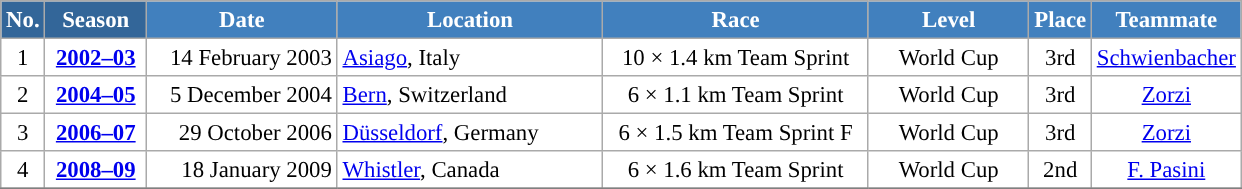<table class="wikitable sortable" style="font-size:95%; text-align:center; border:grey solid 1px; border-collapse:collapse; background:#ffffff;">
<tr style="background:#efefef;">
<th style="background-color:#369; color:white;">No.</th>
<th style="background-color:#369; color:white;">Season</th>
<th style="background-color:#4180be; color:white; width:120px;">Date</th>
<th style="background-color:#4180be; color:white; width:170px;">Location</th>
<th style="background-color:#4180be; color:white; width:170px;">Race</th>
<th style="background-color:#4180be; color:white; width:100px;">Level</th>
<th style="background-color:#4180be; color:white;">Place</th>
<th style="background-color:#4180be; color:white;">Teammate</th>
</tr>
<tr>
<td align=center>1</td>
<td rowspan=1 align=center><strong> <a href='#'>2002–03</a> </strong></td>
<td align=right>14 February 2003</td>
<td align=left> <a href='#'>Asiago</a>, Italy</td>
<td>10 × 1.4 km Team Sprint</td>
<td>World Cup</td>
<td>3rd</td>
<td><a href='#'>Schwienbacher</a></td>
</tr>
<tr>
<td align=center>2</td>
<td rowspan=1 align=center><strong> <a href='#'>2004–05</a> </strong></td>
<td align=right>5 December 2004</td>
<td align=left> <a href='#'>Bern</a>, Switzerland</td>
<td>6 × 1.1 km Team Sprint</td>
<td>World Cup</td>
<td>3rd</td>
<td><a href='#'>Zorzi</a></td>
</tr>
<tr>
<td align=center>3</td>
<td rowspan=1 align=center><strong> <a href='#'>2006–07</a> </strong></td>
<td align=right>29 October 2006</td>
<td align=left> <a href='#'>Düsseldorf</a>, Germany</td>
<td>6 × 1.5 km Team Sprint F</td>
<td>World Cup</td>
<td>3rd</td>
<td><a href='#'>Zorzi</a></td>
</tr>
<tr>
<td align=center>4</td>
<td rowspan=1 align=center><strong> <a href='#'>2008–09</a> </strong></td>
<td align=right>18 January 2009</td>
<td align=left> <a href='#'>Whistler</a>, Canada</td>
<td>6 × 1.6 km Team Sprint</td>
<td>World Cup</td>
<td>2nd</td>
<td><a href='#'>F. Pasini</a></td>
</tr>
<tr>
</tr>
</table>
